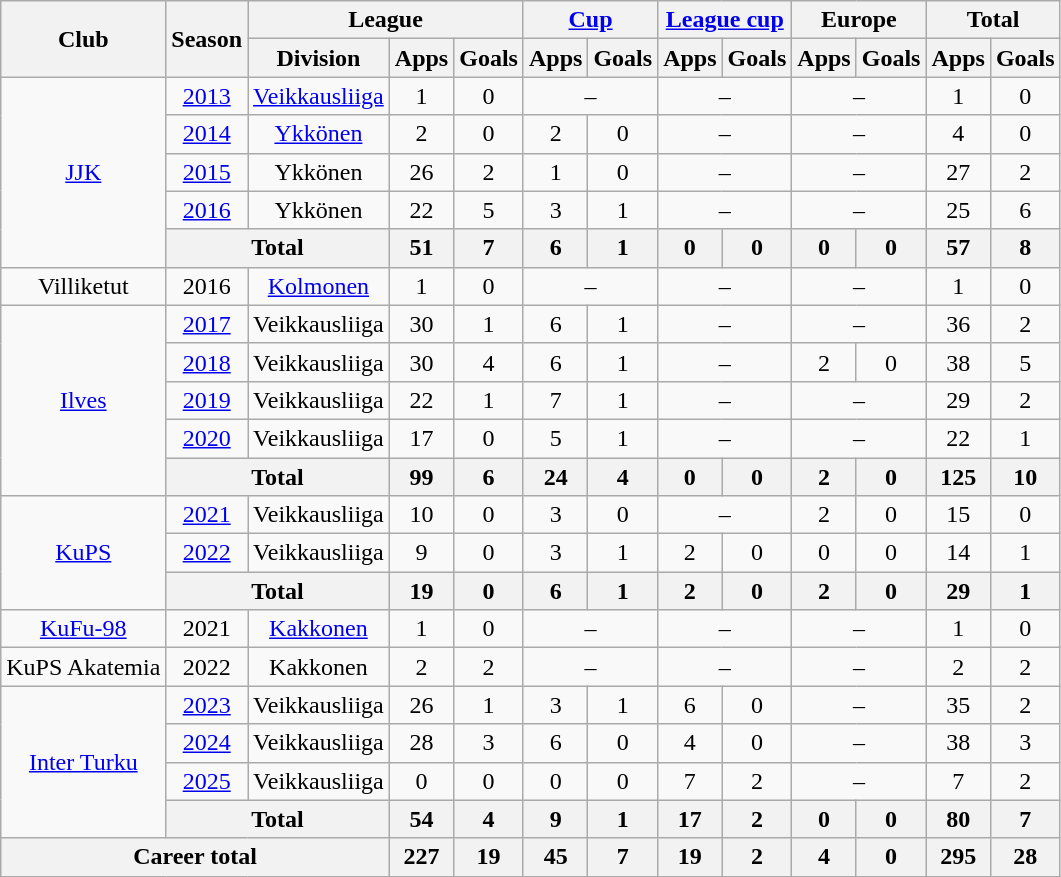<table class="wikitable" style="text-align:center">
<tr>
<th rowspan="2">Club</th>
<th rowspan="2">Season</th>
<th colspan="3">League</th>
<th colspan="2"><a href='#'>Cup</a></th>
<th colspan="2"><a href='#'>League cup</a></th>
<th colspan="2">Europe</th>
<th colspan="2">Total</th>
</tr>
<tr>
<th>Division</th>
<th>Apps</th>
<th>Goals</th>
<th>Apps</th>
<th>Goals</th>
<th>Apps</th>
<th>Goals</th>
<th>Apps</th>
<th>Goals</th>
<th>Apps</th>
<th>Goals</th>
</tr>
<tr>
<td rowspan=5><a href='#'>JJK</a></td>
<td><a href='#'>2013</a></td>
<td><a href='#'>Veikkausliiga</a></td>
<td>1</td>
<td>0</td>
<td colspan=2>–</td>
<td colspan=2>–</td>
<td colspan=2>–</td>
<td>1</td>
<td>0</td>
</tr>
<tr>
<td><a href='#'>2014</a></td>
<td><a href='#'>Ykkönen</a></td>
<td>2</td>
<td>0</td>
<td>2</td>
<td>0</td>
<td colspan=2>–</td>
<td colspan=2>–</td>
<td>4</td>
<td>0</td>
</tr>
<tr>
<td><a href='#'>2015</a></td>
<td>Ykkönen</td>
<td>26</td>
<td>2</td>
<td>1</td>
<td>0</td>
<td colspan=2>–</td>
<td colspan=2>–</td>
<td>27</td>
<td>2</td>
</tr>
<tr>
<td><a href='#'>2016</a></td>
<td>Ykkönen</td>
<td>22</td>
<td>5</td>
<td>3</td>
<td>1</td>
<td colspan=2>–</td>
<td colspan=2>–</td>
<td>25</td>
<td>6</td>
</tr>
<tr>
<th colspan=2>Total</th>
<th>51</th>
<th>7</th>
<th>6</th>
<th>1</th>
<th>0</th>
<th>0</th>
<th>0</th>
<th>0</th>
<th>57</th>
<th>8</th>
</tr>
<tr>
<td>Villiketut</td>
<td>2016</td>
<td><a href='#'>Kolmonen</a></td>
<td>1</td>
<td>0</td>
<td colspan=2>–</td>
<td colspan=2>–</td>
<td colspan=2>–</td>
<td>1</td>
<td>0</td>
</tr>
<tr>
<td rowspan=5><a href='#'>Ilves</a></td>
<td><a href='#'>2017</a></td>
<td>Veikkausliiga</td>
<td>30</td>
<td>1</td>
<td>6</td>
<td>1</td>
<td colspan=2>–</td>
<td colspan=2>–</td>
<td>36</td>
<td>2</td>
</tr>
<tr>
<td><a href='#'>2018</a></td>
<td>Veikkausliiga</td>
<td>30</td>
<td>4</td>
<td>6</td>
<td>1</td>
<td colspan=2>–</td>
<td>2</td>
<td>0</td>
<td>38</td>
<td>5</td>
</tr>
<tr>
<td><a href='#'>2019</a></td>
<td>Veikkausliiga</td>
<td>22</td>
<td>1</td>
<td>7</td>
<td>1</td>
<td colspan=2>–</td>
<td colspan=2>–</td>
<td>29</td>
<td>2</td>
</tr>
<tr>
<td><a href='#'>2020</a></td>
<td>Veikkausliiga</td>
<td>17</td>
<td>0</td>
<td>5</td>
<td>1</td>
<td colspan=2>–</td>
<td colspan=2>–</td>
<td>22</td>
<td>1</td>
</tr>
<tr>
<th colspan=2>Total</th>
<th>99</th>
<th>6</th>
<th>24</th>
<th>4</th>
<th>0</th>
<th>0</th>
<th>2</th>
<th>0</th>
<th>125</th>
<th>10</th>
</tr>
<tr>
<td rowspan=3><a href='#'>KuPS</a></td>
<td><a href='#'>2021</a></td>
<td>Veikkausliiga</td>
<td>10</td>
<td>0</td>
<td>3</td>
<td>0</td>
<td colspan=2>–</td>
<td>2</td>
<td>0</td>
<td>15</td>
<td>0</td>
</tr>
<tr>
<td><a href='#'>2022</a></td>
<td>Veikkausliiga</td>
<td>9</td>
<td>0</td>
<td>3</td>
<td>1</td>
<td>2</td>
<td>0</td>
<td>0</td>
<td>0</td>
<td>14</td>
<td>1</td>
</tr>
<tr>
<th colspan=2>Total</th>
<th>19</th>
<th>0</th>
<th>6</th>
<th>1</th>
<th>2</th>
<th>0</th>
<th>2</th>
<th>0</th>
<th>29</th>
<th>1</th>
</tr>
<tr>
<td><a href='#'>KuFu-98</a></td>
<td>2021</td>
<td><a href='#'>Kakkonen</a></td>
<td>1</td>
<td>0</td>
<td colspan=2>–</td>
<td colspan=2>–</td>
<td colspan=2>–</td>
<td>1</td>
<td>0</td>
</tr>
<tr>
<td>KuPS Akatemia</td>
<td>2022</td>
<td>Kakkonen</td>
<td>2</td>
<td>2</td>
<td colspan=2>–</td>
<td colspan=2>–</td>
<td colspan=2>–</td>
<td>2</td>
<td>2</td>
</tr>
<tr>
<td rowspan=4><a href='#'>Inter Turku</a></td>
<td><a href='#'>2023</a></td>
<td>Veikkausliiga</td>
<td>26</td>
<td>1</td>
<td>3</td>
<td>1</td>
<td>6</td>
<td>0</td>
<td colspan=2>–</td>
<td>35</td>
<td>2</td>
</tr>
<tr>
<td><a href='#'>2024</a></td>
<td>Veikkausliiga</td>
<td>28</td>
<td>3</td>
<td>6</td>
<td>0</td>
<td>4</td>
<td>0</td>
<td colspan=2>–</td>
<td>38</td>
<td>3</td>
</tr>
<tr>
<td><a href='#'>2025</a></td>
<td>Veikkausliiga</td>
<td>0</td>
<td>0</td>
<td>0</td>
<td>0</td>
<td>7</td>
<td>2</td>
<td colspan=2>–</td>
<td>7</td>
<td>2</td>
</tr>
<tr>
<th colspan=2>Total</th>
<th>54</th>
<th>4</th>
<th>9</th>
<th>1</th>
<th>17</th>
<th>2</th>
<th>0</th>
<th>0</th>
<th>80</th>
<th>7</th>
</tr>
<tr>
<th colspan="3">Career total</th>
<th>227</th>
<th>19</th>
<th>45</th>
<th>7</th>
<th>19</th>
<th>2</th>
<th>4</th>
<th>0</th>
<th>295</th>
<th>28</th>
</tr>
</table>
